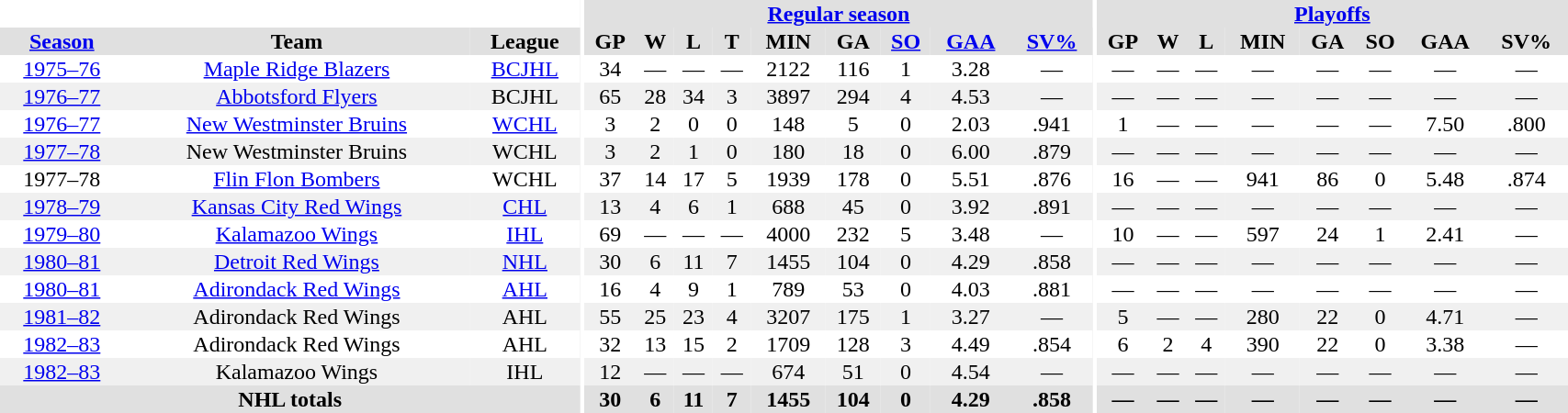<table border="0" cellpadding="1" cellspacing="0" style="width:90%; text-align:center;">
<tr bgcolor="#e0e0e0">
<th colspan="3" bgcolor="#ffffff"></th>
<th rowspan="99" bgcolor="#ffffff"></th>
<th colspan="9" bgcolor="#e0e0e0"><a href='#'>Regular season</a></th>
<th rowspan="99" bgcolor="#ffffff"></th>
<th colspan="8" bgcolor="#e0e0e0"><a href='#'>Playoffs</a></th>
</tr>
<tr bgcolor="#e0e0e0">
<th><a href='#'>Season</a></th>
<th>Team</th>
<th>League</th>
<th>GP</th>
<th>W</th>
<th>L</th>
<th>T</th>
<th>MIN</th>
<th>GA</th>
<th><a href='#'>SO</a></th>
<th><a href='#'>GAA</a></th>
<th><a href='#'>SV%</a></th>
<th>GP</th>
<th>W</th>
<th>L</th>
<th>MIN</th>
<th>GA</th>
<th>SO</th>
<th>GAA</th>
<th>SV%</th>
</tr>
<tr>
<td><a href='#'>1975–76</a></td>
<td><a href='#'>Maple Ridge Blazers</a></td>
<td><a href='#'>BCJHL</a></td>
<td>34</td>
<td>—</td>
<td>—</td>
<td>—</td>
<td>2122</td>
<td>116</td>
<td>1</td>
<td>3.28</td>
<td>—</td>
<td>—</td>
<td>—</td>
<td>—</td>
<td>—</td>
<td>—</td>
<td>—</td>
<td>—</td>
<td>—</td>
</tr>
<tr bgcolor="#f0f0f0">
<td><a href='#'>1976–77</a></td>
<td><a href='#'>Abbotsford Flyers</a></td>
<td>BCJHL</td>
<td>65</td>
<td>28</td>
<td>34</td>
<td>3</td>
<td>3897</td>
<td>294</td>
<td>4</td>
<td>4.53</td>
<td>—</td>
<td>—</td>
<td>—</td>
<td>—</td>
<td>—</td>
<td>—</td>
<td>—</td>
<td>—</td>
<td>—</td>
</tr>
<tr>
<td><a href='#'>1976–77</a></td>
<td><a href='#'>New Westminster Bruins</a></td>
<td><a href='#'>WCHL</a></td>
<td>3</td>
<td>2</td>
<td>0</td>
<td>0</td>
<td>148</td>
<td>5</td>
<td>0</td>
<td>2.03</td>
<td>.941</td>
<td>1</td>
<td>—</td>
<td>—</td>
<td>—</td>
<td>—</td>
<td>—</td>
<td>7.50</td>
<td>.800</td>
</tr>
<tr bgcolor="#f0f0f0">
<td><a href='#'>1977–78</a></td>
<td>New Westminster Bruins</td>
<td>WCHL</td>
<td>3</td>
<td>2</td>
<td>1</td>
<td>0</td>
<td>180</td>
<td>18</td>
<td>0</td>
<td>6.00</td>
<td>.879</td>
<td>—</td>
<td>—</td>
<td>—</td>
<td>—</td>
<td>—</td>
<td>—</td>
<td>—</td>
<td>—</td>
</tr>
<tr>
<td>1977–78</td>
<td><a href='#'>Flin Flon Bombers</a></td>
<td>WCHL</td>
<td>37</td>
<td>14</td>
<td>17</td>
<td>5</td>
<td>1939</td>
<td>178</td>
<td>0</td>
<td>5.51</td>
<td>.876</td>
<td>16</td>
<td>—</td>
<td>—</td>
<td>941</td>
<td>86</td>
<td>0</td>
<td>5.48</td>
<td>.874</td>
</tr>
<tr bgcolor="#f0f0f0">
<td><a href='#'>1978–79</a></td>
<td><a href='#'>Kansas City Red Wings</a></td>
<td><a href='#'>CHL</a></td>
<td>13</td>
<td>4</td>
<td>6</td>
<td>1</td>
<td>688</td>
<td>45</td>
<td>0</td>
<td>3.92</td>
<td>.891</td>
<td>—</td>
<td>—</td>
<td>—</td>
<td>—</td>
<td>—</td>
<td>—</td>
<td>—</td>
<td>—</td>
</tr>
<tr>
<td><a href='#'>1979–80</a></td>
<td><a href='#'>Kalamazoo Wings</a></td>
<td><a href='#'>IHL</a></td>
<td>69</td>
<td>—</td>
<td>—</td>
<td>—</td>
<td>4000</td>
<td>232</td>
<td>5</td>
<td>3.48</td>
<td>—</td>
<td>10</td>
<td>—</td>
<td>—</td>
<td>597</td>
<td>24</td>
<td>1</td>
<td>2.41</td>
<td>—</td>
</tr>
<tr bgcolor="#f0f0f0">
<td><a href='#'>1980–81</a></td>
<td><a href='#'>Detroit Red Wings</a></td>
<td><a href='#'>NHL</a></td>
<td>30</td>
<td>6</td>
<td>11</td>
<td>7</td>
<td>1455</td>
<td>104</td>
<td>0</td>
<td>4.29</td>
<td>.858</td>
<td>—</td>
<td>—</td>
<td>—</td>
<td>—</td>
<td>—</td>
<td>—</td>
<td>—</td>
<td>—</td>
</tr>
<tr>
<td><a href='#'>1980–81</a></td>
<td><a href='#'>Adirondack Red Wings</a></td>
<td><a href='#'>AHL</a></td>
<td>16</td>
<td>4</td>
<td>9</td>
<td>1</td>
<td>789</td>
<td>53</td>
<td>0</td>
<td>4.03</td>
<td>.881</td>
<td>—</td>
<td>—</td>
<td>—</td>
<td>—</td>
<td>—</td>
<td>—</td>
<td>—</td>
<td>—</td>
</tr>
<tr bgcolor="#f0f0f0">
<td><a href='#'>1981–82</a></td>
<td>Adirondack Red Wings</td>
<td>AHL</td>
<td>55</td>
<td>25</td>
<td>23</td>
<td>4</td>
<td>3207</td>
<td>175</td>
<td>1</td>
<td>3.27</td>
<td>—</td>
<td>5</td>
<td>—</td>
<td>—</td>
<td>280</td>
<td>22</td>
<td>0</td>
<td>4.71</td>
<td>—</td>
</tr>
<tr>
<td><a href='#'>1982–83</a></td>
<td>Adirondack Red Wings</td>
<td>AHL</td>
<td>32</td>
<td>13</td>
<td>15</td>
<td>2</td>
<td>1709</td>
<td>128</td>
<td>3</td>
<td>4.49</td>
<td>.854</td>
<td>6</td>
<td>2</td>
<td>4</td>
<td>390</td>
<td>22</td>
<td>0</td>
<td>3.38</td>
<td>—</td>
</tr>
<tr bgcolor="#f0f0f0">
<td><a href='#'>1982–83</a></td>
<td>Kalamazoo Wings</td>
<td>IHL</td>
<td>12</td>
<td>—</td>
<td>—</td>
<td>—</td>
<td>674</td>
<td>51</td>
<td>0</td>
<td>4.54</td>
<td>—</td>
<td>—</td>
<td>—</td>
<td>—</td>
<td>—</td>
<td>—</td>
<td>—</td>
<td>—</td>
<td>—</td>
</tr>
<tr bgcolor="#e0e0e0">
<th colspan=3>NHL totals</th>
<th>30</th>
<th>6</th>
<th>11</th>
<th>7</th>
<th>1455</th>
<th>104</th>
<th>0</th>
<th>4.29</th>
<th>.858</th>
<th>—</th>
<th>—</th>
<th>—</th>
<th>—</th>
<th>—</th>
<th>—</th>
<th>—</th>
<th>—</th>
</tr>
</table>
